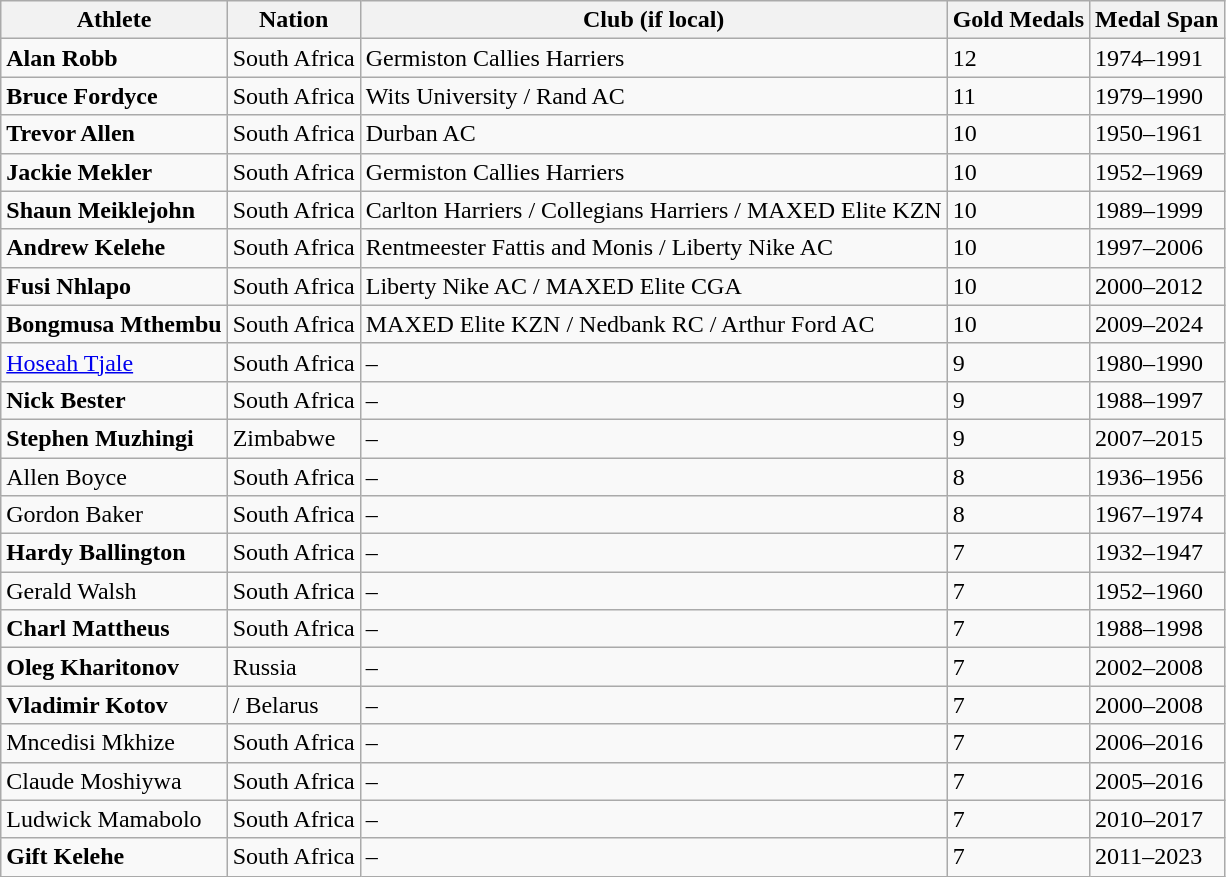<table class="wikitable sortable">
<tr>
<th>Athlete</th>
<th>Nation</th>
<th>Club (if local)</th>
<th>Gold Medals</th>
<th>Medal Span</th>
</tr>
<tr>
<td><strong>Alan Robb</strong></td>
<td> South Africa</td>
<td>Germiston Callies Harriers</td>
<td>12</td>
<td>1974–1991</td>
</tr>
<tr>
<td><strong>Bruce Fordyce</strong></td>
<td> South Africa</td>
<td>Wits University / Rand AC</td>
<td>11</td>
<td>1979–1990</td>
</tr>
<tr>
<td><strong>Trevor Allen</strong></td>
<td> South Africa</td>
<td>Durban AC</td>
<td>10</td>
<td>1950–1961</td>
</tr>
<tr>
<td><strong>Jackie Mekler</strong></td>
<td> South Africa</td>
<td>Germiston Callies Harriers</td>
<td>10</td>
<td>1952–1969</td>
</tr>
<tr>
<td><strong>Shaun Meiklejohn</strong></td>
<td> South Africa</td>
<td>Carlton Harriers / Collegians Harriers / MAXED Elite KZN</td>
<td>10</td>
<td>1989–1999</td>
</tr>
<tr>
<td><strong>Andrew Kelehe</strong></td>
<td> South Africa</td>
<td>Rentmeester Fattis and Monis / Liberty Nike AC</td>
<td>10</td>
<td>1997–2006</td>
</tr>
<tr>
<td><strong>Fusi Nhlapo</strong></td>
<td> South Africa</td>
<td>Liberty Nike AC / MAXED Elite CGA</td>
<td>10</td>
<td>2000–2012</td>
</tr>
<tr>
<td><strong>Bongmusa Mthembu</strong></td>
<td> South Africa</td>
<td>MAXED Elite KZN / Nedbank RC / Arthur Ford AC</td>
<td>10</td>
<td>2009–2024</td>
</tr>
<tr>
<td><a href='#'>Hoseah Tjale</a></td>
<td> South Africa</td>
<td>–</td>
<td>9</td>
<td>1980–1990</td>
</tr>
<tr>
<td><strong>Nick Bester</strong></td>
<td> South Africa</td>
<td>–</td>
<td>9</td>
<td>1988–1997</td>
</tr>
<tr>
<td><strong>Stephen Muzhingi</strong></td>
<td> Zimbabwe</td>
<td>–</td>
<td>9</td>
<td>2007–2015</td>
</tr>
<tr>
<td>Allen Boyce</td>
<td> South Africa</td>
<td>–</td>
<td>8</td>
<td>1936–1956</td>
</tr>
<tr>
<td>Gordon Baker</td>
<td> South Africa</td>
<td>–</td>
<td>8</td>
<td>1967–1974</td>
</tr>
<tr>
<td><strong>Hardy Ballington</strong></td>
<td> South Africa</td>
<td>–</td>
<td>7</td>
<td>1932–1947</td>
</tr>
<tr>
<td>Gerald Walsh</td>
<td> South Africa</td>
<td>–</td>
<td>7</td>
<td>1952–1960</td>
</tr>
<tr>
<td><strong>Charl Mattheus</strong></td>
<td> South Africa</td>
<td>–</td>
<td>7</td>
<td>1988–1998</td>
</tr>
<tr>
<td><strong>Oleg Kharitonov</strong></td>
<td> Russia</td>
<td>–</td>
<td>7</td>
<td>2002–2008</td>
</tr>
<tr>
<td><strong>Vladimir Kotov</strong></td>
<td> /  Belarus</td>
<td>–</td>
<td>7</td>
<td>2000–2008</td>
</tr>
<tr>
<td>Mncedisi Mkhize</td>
<td> South Africa</td>
<td>–</td>
<td>7</td>
<td>2006–2016</td>
</tr>
<tr>
<td>Claude Moshiywa</td>
<td> South Africa</td>
<td>–</td>
<td>7</td>
<td>2005–2016</td>
</tr>
<tr>
<td>Ludwick Mamabolo</td>
<td> South Africa</td>
<td>–</td>
<td>7</td>
<td>2010–2017</td>
</tr>
<tr>
<td><strong>Gift Kelehe</strong></td>
<td> South Africa</td>
<td>–</td>
<td>7</td>
<td>2011–2023</td>
</tr>
</table>
